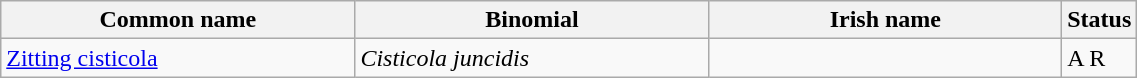<table width=60% class="wikitable">
<tr>
<th width=32%>Common name</th>
<th width=32%>Binomial</th>
<th width=32%>Irish name</th>
<th width=4%>Status</th>
</tr>
<tr>
<td><a href='#'>Zitting cisticola</a></td>
<td><em>Cisticola juncidis</em></td>
<td></td>
<td>A R</td>
</tr>
</table>
